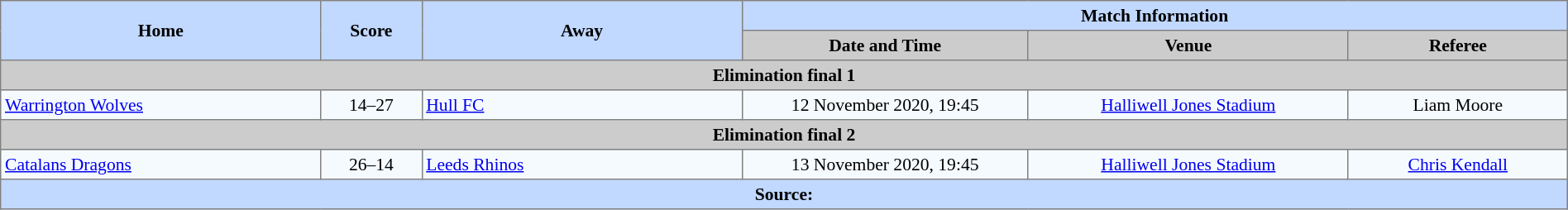<table border=1 style="border-collapse:collapse; font-size:90%; text-align:center;" cellpadding=3 cellspacing=0 width=100%>
<tr bgcolor=#C1D8FF>
<th rowspan=2 width=19%>Home</th>
<th rowspan=2 width=6%>Score</th>
<th rowspan=2 width=19%>Away</th>
<th colspan=3>Match Information</th>
</tr>
<tr bgcolor=#CCCCCC>
<th width=17%>Date and Time</th>
<th width=19%>Venue</th>
<th width=13%>Referee</th>
</tr>
<tr>
<th style="background:#CCCCCC;" align=center colspan=9>Elimination final 1</th>
</tr>
<tr bgcolor=#F5FAFF>
<td align=left> <a href='#'>Warrington Wolves</a></td>
<td>14–27</td>
<td align=left>  <a href='#'>Hull FC</a></td>
<td>12 November 2020, 19:45</td>
<td><a href='#'>Halliwell Jones Stadium</a></td>
<td>Liam Moore</td>
</tr>
<tr>
<th style="background:#CCCCCC;" align=center colspan=9>Elimination final 2</th>
</tr>
<tr bgcolor=#F5FAFF>
<td align=left> <a href='#'>Catalans Dragons</a></td>
<td>26–14</td>
<td align=left> <a href='#'>Leeds Rhinos</a></td>
<td>13 November 2020, 19:45</td>
<td><a href='#'>Halliwell Jones Stadium</a></td>
<td><a href='#'>Chris Kendall</a></td>
</tr>
<tr bgcolor=#C1D8FF>
<th colspan=6>Source:</th>
</tr>
</table>
